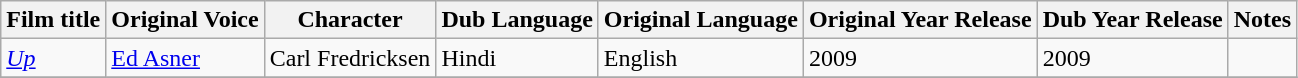<table class="wikitable">
<tr>
<th>Film title</th>
<th>Original Voice</th>
<th>Character</th>
<th>Dub Language</th>
<th>Original Language</th>
<th>Original Year Release</th>
<th>Dub Year Release</th>
<th>Notes</th>
</tr>
<tr>
<td><em><a href='#'>Up</a></em></td>
<td><a href='#'>Ed Asner</a></td>
<td>Carl Fredricksen</td>
<td>Hindi</td>
<td>English</td>
<td>2009</td>
<td>2009</td>
<td></td>
</tr>
<tr>
</tr>
</table>
